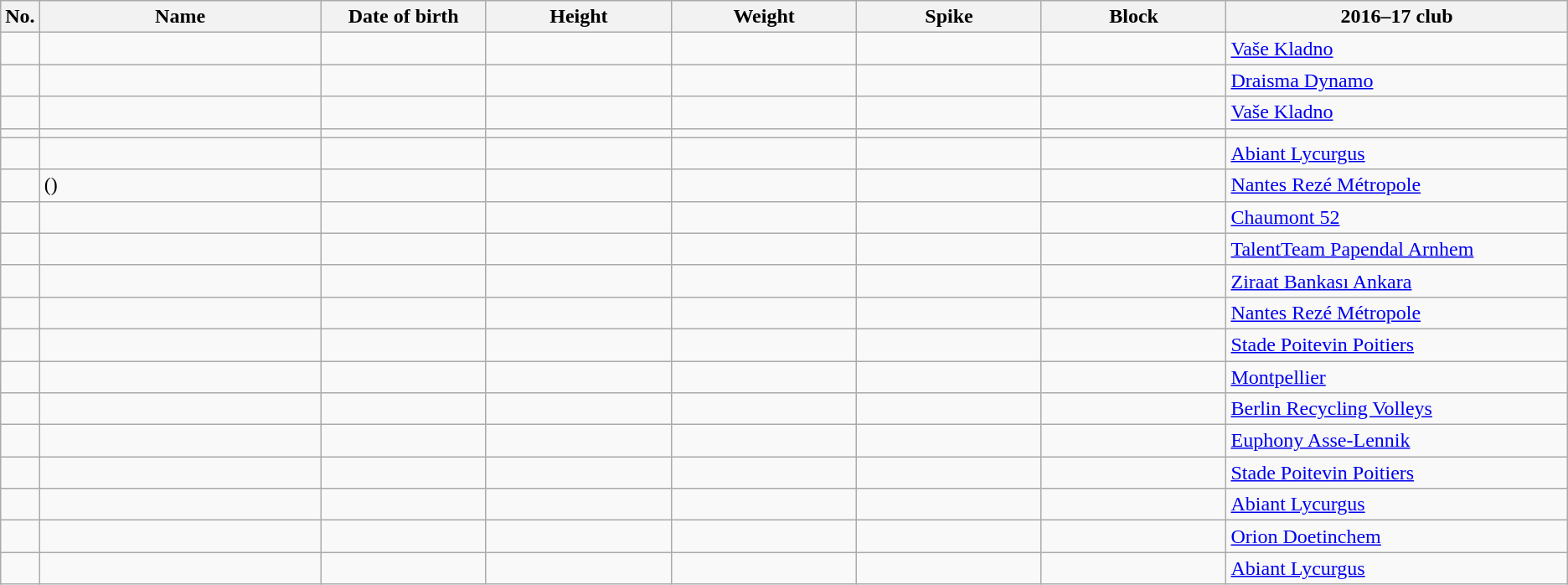<table class="wikitable sortable" style="font-size:100%; text-align:center;">
<tr>
<th>No.</th>
<th style="width:14em">Name</th>
<th style="width:8em">Date of birth</th>
<th style="width:9em">Height</th>
<th style="width:9em">Weight</th>
<th style="width:9em">Spike</th>
<th style="width:9em">Block</th>
<th style="width:17em">2016–17 club</th>
</tr>
<tr>
<td></td>
<td style="text-align:left;"></td>
<td style="text-align:right;"></td>
<td></td>
<td></td>
<td></td>
<td></td>
<td style="text-align:left;"> <a href='#'>Vaše Kladno</a></td>
</tr>
<tr>
<td></td>
<td style="text-align:left;"></td>
<td style="text-align:right;"></td>
<td></td>
<td></td>
<td></td>
<td></td>
<td style="text-align:left;"> <a href='#'>Draisma Dynamo</a></td>
</tr>
<tr>
<td></td>
<td style="text-align:left;"></td>
<td style="text-align:right;"></td>
<td></td>
<td></td>
<td></td>
<td></td>
<td style="text-align:left;"> <a href='#'>Vaše Kladno</a></td>
</tr>
<tr>
<td></td>
<td style="text-align:left;"></td>
<td style="text-align:right;"></td>
<td></td>
<td></td>
<td></td>
<td></td>
<td style="text-align:left;"></td>
</tr>
<tr>
<td></td>
<td style="text-align:left;"></td>
<td style="text-align:right;"></td>
<td></td>
<td></td>
<td></td>
<td></td>
<td style="text-align:left;"> <a href='#'>Abiant Lycurgus</a></td>
</tr>
<tr>
<td></td>
<td style="text-align:left;"> ()</td>
<td style="text-align:right;"></td>
<td></td>
<td></td>
<td></td>
<td></td>
<td style="text-align:left;"> <a href='#'>Nantes Rezé Métropole</a></td>
</tr>
<tr>
<td></td>
<td style="text-align:left;"></td>
<td style="text-align:right;"></td>
<td></td>
<td></td>
<td></td>
<td></td>
<td style="text-align:left;"> <a href='#'>Chaumont 52</a></td>
</tr>
<tr>
<td></td>
<td style="text-align:left;"></td>
<td style="text-align:right;"></td>
<td></td>
<td></td>
<td></td>
<td></td>
<td style="text-align:left;"> <a href='#'>TalentTeam Papendal Arnhem</a></td>
</tr>
<tr>
<td></td>
<td style="text-align:left;"></td>
<td style="text-align:right;"></td>
<td></td>
<td></td>
<td></td>
<td></td>
<td style="text-align:left;"> <a href='#'>Ziraat Bankası Ankara</a></td>
</tr>
<tr>
<td></td>
<td style="text-align:left;"></td>
<td style="text-align:right;"></td>
<td></td>
<td></td>
<td></td>
<td></td>
<td style="text-align:left;"> <a href='#'>Nantes Rezé Métropole</a></td>
</tr>
<tr>
<td></td>
<td style="text-align:left;"></td>
<td style="text-align:right;"></td>
<td></td>
<td></td>
<td></td>
<td></td>
<td style="text-align:left;"> <a href='#'>Stade Poitevin Poitiers</a></td>
</tr>
<tr>
<td></td>
<td style="text-align:left;"></td>
<td style="text-align:right;"></td>
<td></td>
<td></td>
<td></td>
<td></td>
<td style="text-align:left;"> <a href='#'>Montpellier</a></td>
</tr>
<tr>
<td></td>
<td style="text-align:left;"></td>
<td style="text-align:right;"></td>
<td></td>
<td></td>
<td></td>
<td></td>
<td style="text-align:left;"> <a href='#'>Berlin Recycling Volleys</a></td>
</tr>
<tr>
<td></td>
<td style="text-align:left;"></td>
<td style="text-align:right;"></td>
<td></td>
<td></td>
<td></td>
<td></td>
<td style="text-align:left;"> <a href='#'>Euphony Asse-Lennik</a></td>
</tr>
<tr>
<td></td>
<td style="text-align:left;"></td>
<td style="text-align:right;"></td>
<td></td>
<td></td>
<td></td>
<td></td>
<td style="text-align:left;"> <a href='#'>Stade Poitevin Poitiers</a></td>
</tr>
<tr>
<td></td>
<td style="text-align:left;"></td>
<td style="text-align:right;"></td>
<td></td>
<td></td>
<td></td>
<td></td>
<td style="text-align:left;"> <a href='#'>Abiant Lycurgus</a></td>
</tr>
<tr>
<td></td>
<td style="text-align:left;"></td>
<td style="text-align:right;"></td>
<td></td>
<td></td>
<td></td>
<td></td>
<td style="text-align:left;"> <a href='#'>Orion Doetinchem</a></td>
</tr>
<tr>
<td></td>
<td style="text-align:left;"></td>
<td style="text-align:right;"></td>
<td></td>
<td></td>
<td></td>
<td></td>
<td style="text-align:left;"> <a href='#'>Abiant Lycurgus</a></td>
</tr>
</table>
